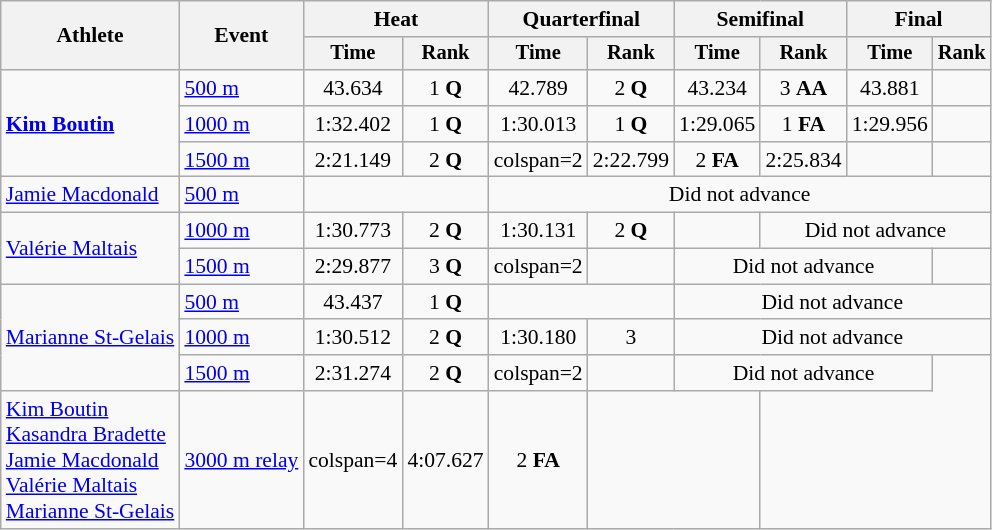<table class="wikitable" style="font-size:90%">
<tr>
<th rowspan=2>Athlete</th>
<th rowspan=2>Event</th>
<th colspan=2>Heat</th>
<th colspan=2>Quarterfinal</th>
<th colspan=2>Semifinal</th>
<th colspan=2>Final</th>
</tr>
<tr style="font-size:95%">
<th>Time</th>
<th>Rank</th>
<th>Time</th>
<th>Rank</th>
<th>Time</th>
<th>Rank</th>
<th>Time</th>
<th>Rank</th>
</tr>
<tr align=center>
<td align=left rowspan=3><strong><a href='#'>Kim Boutin</a></strong></td>
<td align=left><a href='#'>500 m</a></td>
<td>43.634</td>
<td>1 <strong>Q</strong></td>
<td>42.789</td>
<td>2 <strong>Q</strong></td>
<td>43.234</td>
<td>3 <strong>AA</strong></td>
<td>43.881</td>
<td></td>
</tr>
<tr align=center>
<td align=left><a href='#'>1000 m</a></td>
<td>1:32.402</td>
<td>1 <strong>Q</strong></td>
<td>1:30.013</td>
<td>1 <strong>Q</strong></td>
<td>1:29.065</td>
<td>1 <strong>FA</strong></td>
<td>1:29.956</td>
<td></td>
</tr>
<tr align=center>
<td align=left><a href='#'>1500 m</a></td>
<td>2:21.149</td>
<td>2 <strong>Q</strong></td>
<td>colspan=2 </td>
<td>2:22.799</td>
<td>2 <strong>FA</strong></td>
<td>2:25.834</td>
<td></td>
</tr>
<tr align=center>
<td align=left><a href='#'>Jamie Macdonald</a></td>
<td align=left><a href='#'>500 m</a></td>
<td colspan=2></td>
<td colspan=6>Did not advance</td>
</tr>
<tr align=center>
<td align=left rowspan=2><a href='#'>Valérie Maltais</a></td>
<td align=left><a href='#'>1000 m</a></td>
<td>1:30.773</td>
<td>2 <strong>Q</strong></td>
<td>1:30.131</td>
<td>2 <strong>Q</strong></td>
<td></td>
<td colspan=3>Did not advance</td>
</tr>
<tr align=center>
<td align=left><a href='#'>1500 m</a></td>
<td>2:29.877</td>
<td>3 <strong>Q</strong></td>
<td>colspan=2 </td>
<td></td>
<td colspan=3>Did not advance</td>
</tr>
<tr align=center>
<td align=left rowspan=3><a href='#'>Marianne St-Gelais</a></td>
<td align=left><a href='#'>500 m</a></td>
<td>43.437</td>
<td>1 <strong>Q</strong></td>
<td colspan=2></td>
<td colspan=4>Did not advance</td>
</tr>
<tr align=center>
<td align=left><a href='#'>1000 m</a></td>
<td>1:30.512</td>
<td>2 <strong>Q</strong></td>
<td>1:30.180</td>
<td>3</td>
<td colspan=4>Did not advance</td>
</tr>
<tr align=center>
<td align=left><a href='#'>1500 m</a></td>
<td>2:31.274</td>
<td>2 <strong>Q</strong></td>
<td>colspan=2 </td>
<td></td>
<td colspan=3>Did not advance</td>
</tr>
<tr align=center>
<td align=left><a href='#'>Kim Boutin</a><br><a href='#'>Kasandra Bradette</a><br><a href='#'>Jamie Macdonald</a><br><a href='#'>Valérie Maltais</a><br><a href='#'>Marianne St-Gelais</a></td>
<td align=left><a href='#'>3000 m relay</a></td>
<td>colspan=4 </td>
<td>4:07.627</td>
<td>2 <strong>FA</strong></td>
<td colspan=2></td>
</tr>
</table>
